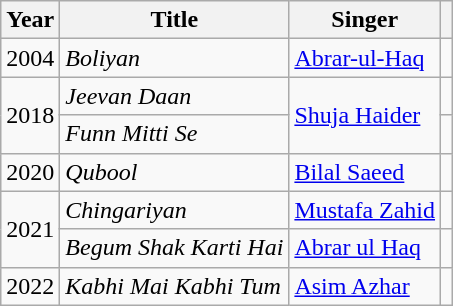<table class="wikitable">
<tr>
<th>Year</th>
<th>Title</th>
<th>Singer</th>
<th scope="col" class="unsortable"></th>
</tr>
<tr>
<td>2004</td>
<td><em>Boliyan</em></td>
<td><a href='#'>Abrar-ul-Haq</a></td>
<td></td>
</tr>
<tr>
<td rowspan="2">2018</td>
<td><em>Jeevan Daan</em></td>
<td rowspan="2"><a href='#'>Shuja Haider</a></td>
<td></td>
</tr>
<tr>
<td><em>Funn Mitti Se</em></td>
<td></td>
</tr>
<tr>
<td>2020</td>
<td><em>Qubool</em></td>
<td><a href='#'>Bilal Saeed</a></td>
<td></td>
</tr>
<tr>
<td rowspan="2">2021</td>
<td><em>Chingariyan</em></td>
<td><a href='#'>Mustafa Zahid</a></td>
<td></td>
</tr>
<tr>
<td><em>Begum Shak Karti Hai</em></td>
<td><a href='#'>Abrar ul Haq</a></td>
<td></td>
</tr>
<tr>
<td>2022</td>
<td><em>Kabhi Mai Kabhi Tum</em></td>
<td><a href='#'>Asim Azhar</a></td>
<td></td>
</tr>
</table>
